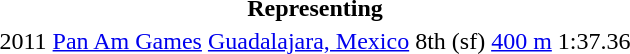<table>
<tr>
<th colspan="6">Representing </th>
</tr>
<tr>
<td>2011</td>
<td><a href='#'>Pan Am Games</a></td>
<td><a href='#'>Guadalajara, Mexico</a></td>
<td bgcolor=>8th (sf)</td>
<td><a href='#'>400 m</a></td>
<td>1:37.36</td>
</tr>
</table>
